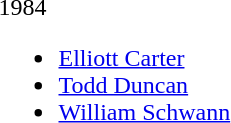<table>
<tr>
<td>1984<br><ul><li><a href='#'>Elliott Carter</a></li><li><a href='#'>Todd Duncan</a></li><li><a href='#'>William Schwann</a></li></ul></td>
</tr>
</table>
